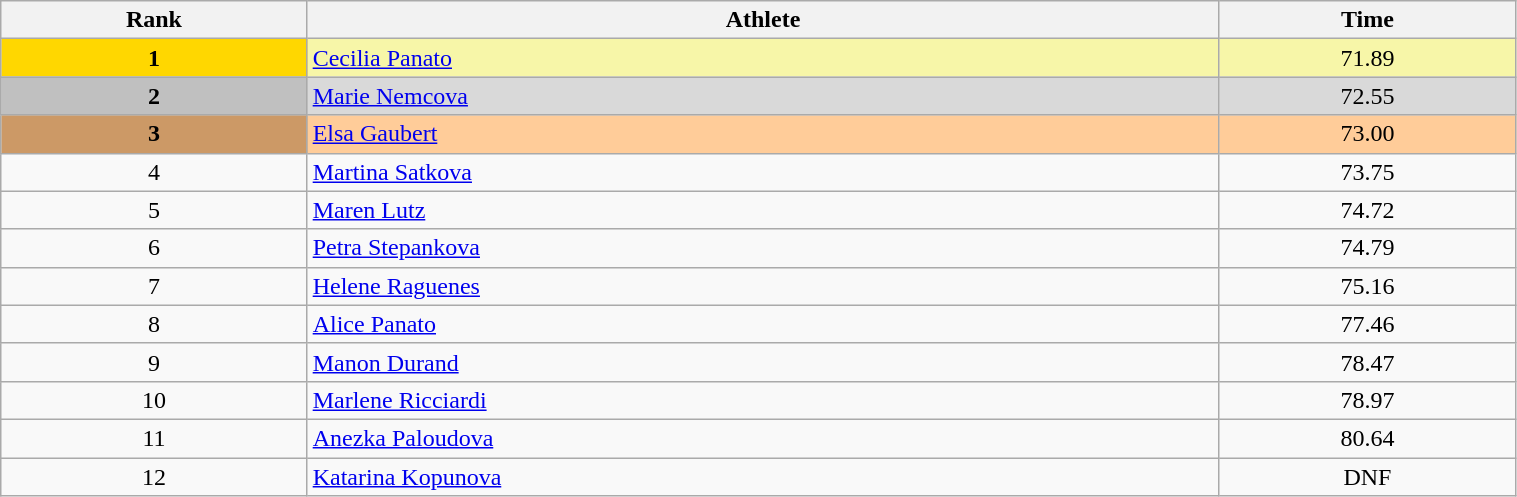<table class="wikitable" width=80% style="font-size:100%; text-align:center;">
<tr>
<th>Rank</th>
<th>Athlete</th>
<th>Time</th>
</tr>
<tr align="center" valign="top" bgcolor="#F7F6A8">
<th style="background:#ffd700;">1</th>
<td align=left> <a href='#'>Cecilia Panato</a></td>
<td>71.89</td>
</tr>
<tr align="center" valign="top" bgcolor="#D9D9D9">
<th style="background:#c0c0c0;">2</th>
<td align=left> <a href='#'>Marie Nemcova</a></td>
<td>72.55</td>
</tr>
<tr align="center" valign="top" bgcolor="#FFCC99">
<th style="background:#cc9966;">3</th>
<td align=left> <a href='#'>Elsa Gaubert</a></td>
<td>73.00</td>
</tr>
<tr>
<td>4</td>
<td align=left> <a href='#'>Martina Satkova</a></td>
<td>73.75</td>
</tr>
<tr>
<td>5</td>
<td align=left> <a href='#'>Maren Lutz</a></td>
<td>74.72</td>
</tr>
<tr>
<td>6</td>
<td align=left> <a href='#'>Petra Stepankova</a></td>
<td>74.79</td>
</tr>
<tr>
<td>7</td>
<td align=left> <a href='#'>Helene Raguenes</a></td>
<td>75.16</td>
</tr>
<tr>
<td>8</td>
<td align=left> <a href='#'>Alice Panato</a></td>
<td>77.46</td>
</tr>
<tr>
<td>9</td>
<td align=left> <a href='#'>Manon Durand</a></td>
<td>78.47</td>
</tr>
<tr>
<td>10</td>
<td align=left> <a href='#'>Marlene Ricciardi</a></td>
<td>78.97</td>
</tr>
<tr>
<td>11</td>
<td align=left> <a href='#'>Anezka Paloudova</a></td>
<td>80.64</td>
</tr>
<tr>
<td>12</td>
<td align=left> <a href='#'>Katarina Kopunova</a></td>
<td>DNF</td>
</tr>
</table>
